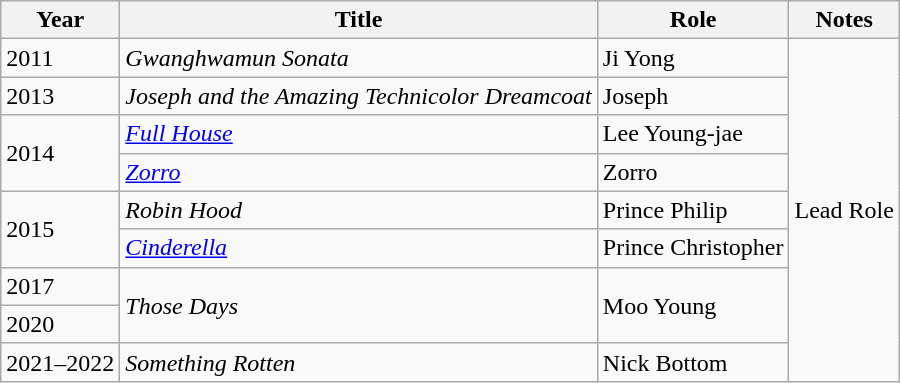<table class="wikitable">
<tr>
<th>Year</th>
<th>Title</th>
<th>Role</th>
<th>Notes</th>
</tr>
<tr>
<td>2011</td>
<td><em>Gwanghwamun Sonata</em></td>
<td>Ji Yong</td>
<td rowspan=9>Lead Role</td>
</tr>
<tr>
<td>2013</td>
<td><em>Joseph and the Amazing Technicolor Dreamcoat</em></td>
<td>Joseph</td>
</tr>
<tr>
<td rowspan="2">2014</td>
<td><em><a href='#'>Full House</a></em></td>
<td>Lee Young-jae</td>
</tr>
<tr>
<td><em><a href='#'>Zorro</a></em></td>
<td>Zorro</td>
</tr>
<tr>
<td rowspan="2">2015</td>
<td><em>Robin Hood</em></td>
<td>Prince Philip</td>
</tr>
<tr>
<td><em><a href='#'>Cinderella</a></em></td>
<td>Prince Christopher</td>
</tr>
<tr>
<td>2017</td>
<td rowspan=2><em>Those Days</em></td>
<td rowspan=2>Moo Young</td>
</tr>
<tr>
<td>2020</td>
</tr>
<tr>
<td>2021–2022</td>
<td><em>Something Rotten</em></td>
<td>Nick Bottom</td>
</tr>
</table>
